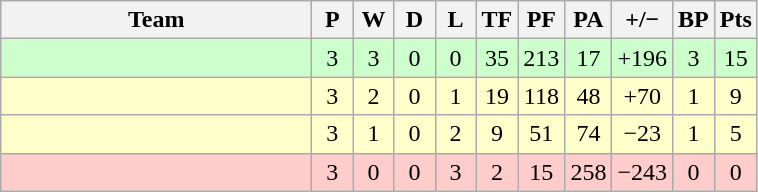<table class="wikitable" style="text-align:center">
<tr>
<th width="200">Team</th>
<th width="20">P</th>
<th width="20">W</th>
<th width="20">D</th>
<th width="20">L</th>
<th width="20">TF</th>
<th width="20">PF</th>
<th width="20">PA</th>
<th width="25">+/−</th>
<th width="20">BP</th>
<th width="20">Pts</th>
</tr>
<tr style="background:#cfc;">
<td align="left"></td>
<td>3</td>
<td>3</td>
<td>0</td>
<td>0</td>
<td>35</td>
<td>213</td>
<td>17</td>
<td>+196</td>
<td>3</td>
<td>15</td>
</tr>
<tr style="background:#ffc;">
<td align="left"></td>
<td>3</td>
<td>2</td>
<td>0</td>
<td>1</td>
<td>19</td>
<td>118</td>
<td>48</td>
<td>+70</td>
<td>1</td>
<td>9</td>
</tr>
<tr style="background:#ffc;">
<td align="left"></td>
<td>3</td>
<td>1</td>
<td>0</td>
<td>2</td>
<td>9</td>
<td>51</td>
<td>74</td>
<td>−23</td>
<td>1</td>
<td>5</td>
</tr>
<tr style="background:#fcc;">
<td align="left"></td>
<td>3</td>
<td>0</td>
<td>0</td>
<td>3</td>
<td>2</td>
<td>15</td>
<td>258</td>
<td>−243</td>
<td>0</td>
<td>0</td>
</tr>
</table>
